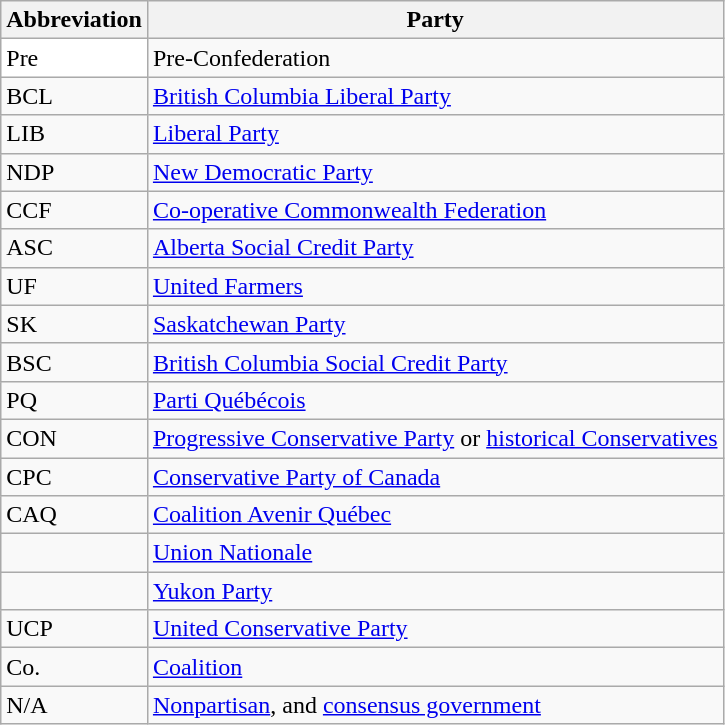<table class="wikitable sortable">
<tr>
<th>Abbreviation</th>
<th>Party</th>
</tr>
<tr>
<td bgcolor=white>Pre</td>
<td>Pre-Confederation</td>
</tr>
<tr>
<td>BCL</td>
<td><a href='#'>British Columbia Liberal Party</a></td>
</tr>
<tr>
<td>LIB</td>
<td><a href='#'>Liberal Party</a></td>
</tr>
<tr>
<td>NDP</td>
<td><a href='#'>New Democratic Party</a></td>
</tr>
<tr>
<td>CCF</td>
<td><a href='#'>Co-operative Commonwealth Federation</a></td>
</tr>
<tr>
<td>ASC</td>
<td><a href='#'>Alberta Social Credit Party</a></td>
</tr>
<tr>
<td>UF</td>
<td><a href='#'>United Farmers</a></td>
</tr>
<tr>
<td>SK</td>
<td><a href='#'>Saskatchewan Party</a></td>
</tr>
<tr>
<td>BSC</td>
<td><a href='#'>British Columbia Social Credit Party</a></td>
</tr>
<tr>
<td>PQ</td>
<td><a href='#'>Parti Québécois</a></td>
</tr>
<tr>
<td>CON</td>
<td><a href='#'>Progressive Conservative Party</a> or <a href='#'>historical Conservatives</a></td>
</tr>
<tr>
<td>CPC</td>
<td><a href='#'>Conservative Party of Canada</a></td>
</tr>
<tr>
<td>CAQ</td>
<td><a href='#'>Coalition Avenir Québec</a></td>
</tr>
<tr>
<td></td>
<td><a href='#'>Union Nationale</a></td>
</tr>
<tr>
<td></td>
<td><a href='#'>Yukon Party</a></td>
</tr>
<tr>
<td>UCP</td>
<td><a href='#'>United Conservative Party</a></td>
</tr>
<tr>
<td>Co.</td>
<td><a href='#'>Coalition</a></td>
</tr>
<tr>
<td>N/A</td>
<td><a href='#'>Nonpartisan</a>, and <a href='#'>consensus government</a></td>
</tr>
</table>
